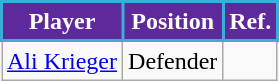<table class="wikitable" style="text-align:center;">
<tr>
<th style="background:#5E299A; color:white; border:2px solid #3aadd9;">Player</th>
<th style="background:#5E299A; color:white; border:2px solid #3aadd9;">Position</th>
<th style="background:#5E299A; color:white; border:2px solid #3aadd9;">Ref.</th>
</tr>
<tr>
<td align="left"> <a href='#'>Ali Krieger</a></td>
<td>Defender</td>
<td></td>
</tr>
</table>
